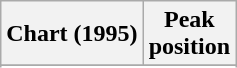<table class="wikitable sortable plainrowheaders" style="text-align:center">
<tr>
<th scope="col">Chart (1995)</th>
<th scope="col">Peak<br>position</th>
</tr>
<tr>
</tr>
<tr>
</tr>
</table>
